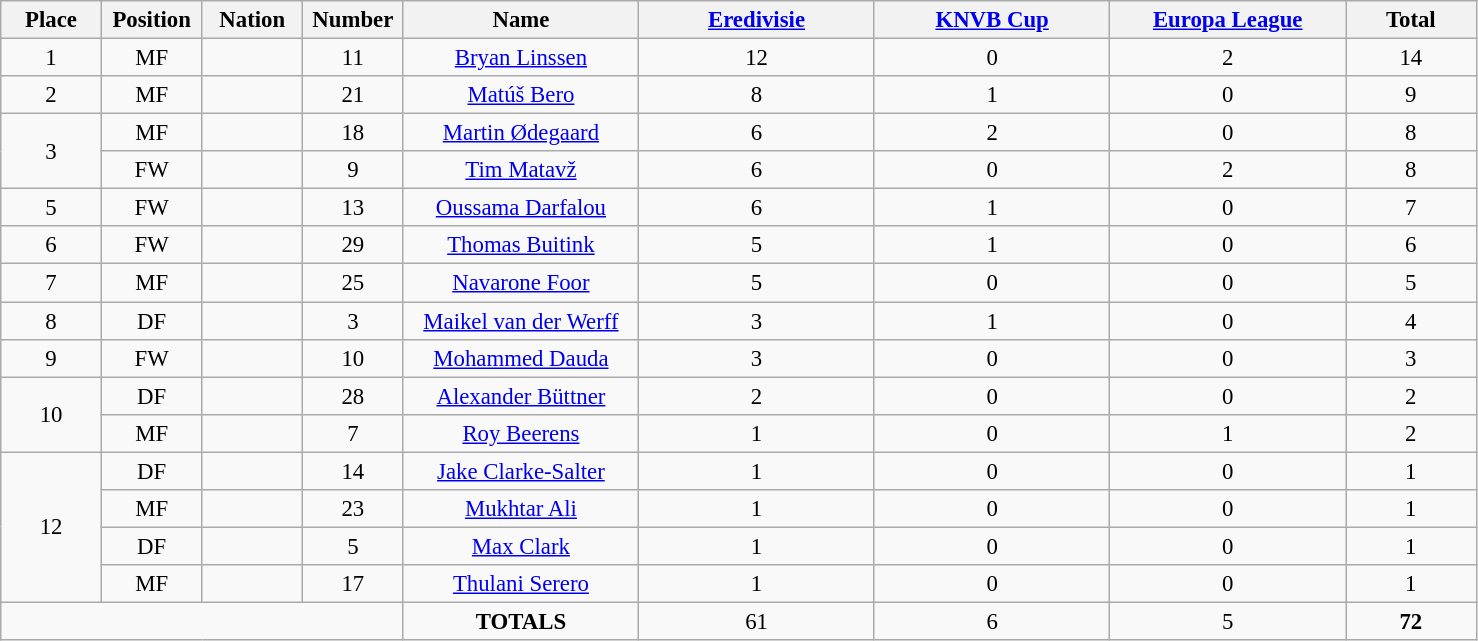<table class="wikitable" style="font-size: 95%; text-align: center;">
<tr>
<th width=60>Place</th>
<th width=60>Position</th>
<th width=60>Nation</th>
<th width=60>Number</th>
<th width=150>Name</th>
<th width=150><a href='#'>Eredivisie</a></th>
<th width=150><a href='#'>KNVB Cup</a></th>
<th width=150><a href='#'>Europa League</a></th>
<th width=80><strong>Total</strong></th>
</tr>
<tr>
<td>1</td>
<td>MF</td>
<td></td>
<td>11</td>
<td><a href='#'>Bryan Linssen</a></td>
<td>12</td>
<td>0</td>
<td>2</td>
<td>14</td>
</tr>
<tr>
<td>2</td>
<td>MF</td>
<td></td>
<td>21</td>
<td><a href='#'>Matúš Bero</a></td>
<td>8</td>
<td>1</td>
<td>0</td>
<td>9</td>
</tr>
<tr>
<td rowspan="2">3</td>
<td>MF</td>
<td></td>
<td>18</td>
<td><a href='#'>Martin Ødegaard</a></td>
<td>6</td>
<td>2</td>
<td>0</td>
<td>8</td>
</tr>
<tr>
<td>FW</td>
<td></td>
<td>9</td>
<td><a href='#'>Tim Matavž</a></td>
<td>6</td>
<td>0</td>
<td>2</td>
<td>8</td>
</tr>
<tr>
<td>5</td>
<td>FW</td>
<td></td>
<td>13</td>
<td><a href='#'>Oussama Darfalou</a></td>
<td>6</td>
<td>1</td>
<td>0</td>
<td>7</td>
</tr>
<tr>
<td>6</td>
<td>FW</td>
<td></td>
<td>29</td>
<td><a href='#'>Thomas Buitink</a></td>
<td>5</td>
<td>1</td>
<td>0</td>
<td>6</td>
</tr>
<tr>
<td>7</td>
<td>MF</td>
<td></td>
<td>25</td>
<td><a href='#'>Navarone Foor</a></td>
<td>5</td>
<td>0</td>
<td>0</td>
<td>5</td>
</tr>
<tr>
<td>8</td>
<td>DF</td>
<td></td>
<td>3</td>
<td><a href='#'>Maikel van der Werff</a></td>
<td>3</td>
<td>1</td>
<td>0</td>
<td>4</td>
</tr>
<tr>
<td>9</td>
<td>FW</td>
<td></td>
<td>10</td>
<td><a href='#'>Mohammed Dauda</a></td>
<td>3</td>
<td>0</td>
<td>0</td>
<td>3</td>
</tr>
<tr>
<td rowspan="2">10</td>
<td>DF</td>
<td></td>
<td>28</td>
<td><a href='#'>Alexander Büttner</a></td>
<td>2</td>
<td>0</td>
<td>0</td>
<td>2</td>
</tr>
<tr>
<td>MF</td>
<td></td>
<td>7</td>
<td><a href='#'>Roy Beerens</a></td>
<td>1</td>
<td>0</td>
<td>1</td>
<td>2</td>
</tr>
<tr>
<td rowspan="4">12</td>
<td>DF</td>
<td></td>
<td>14</td>
<td><a href='#'>Jake Clarke-Salter</a></td>
<td>1</td>
<td>0</td>
<td>0</td>
<td>1</td>
</tr>
<tr>
<td>MF</td>
<td></td>
<td>23</td>
<td><a href='#'>Mukhtar Ali</a></td>
<td>1</td>
<td>0</td>
<td>0</td>
<td>1</td>
</tr>
<tr>
<td>DF</td>
<td></td>
<td>5</td>
<td><a href='#'>Max Clark</a></td>
<td>1</td>
<td>0</td>
<td>0</td>
<td>1</td>
</tr>
<tr>
<td>MF</td>
<td></td>
<td>17</td>
<td><a href='#'>Thulani Serero</a></td>
<td>1</td>
<td>0</td>
<td>0</td>
<td>1</td>
</tr>
<tr>
<td colspan="4"></td>
<td><strong>TOTALS</strong></td>
<td>61</td>
<td>6</td>
<td>5</td>
<td><strong>72</strong></td>
</tr>
</table>
